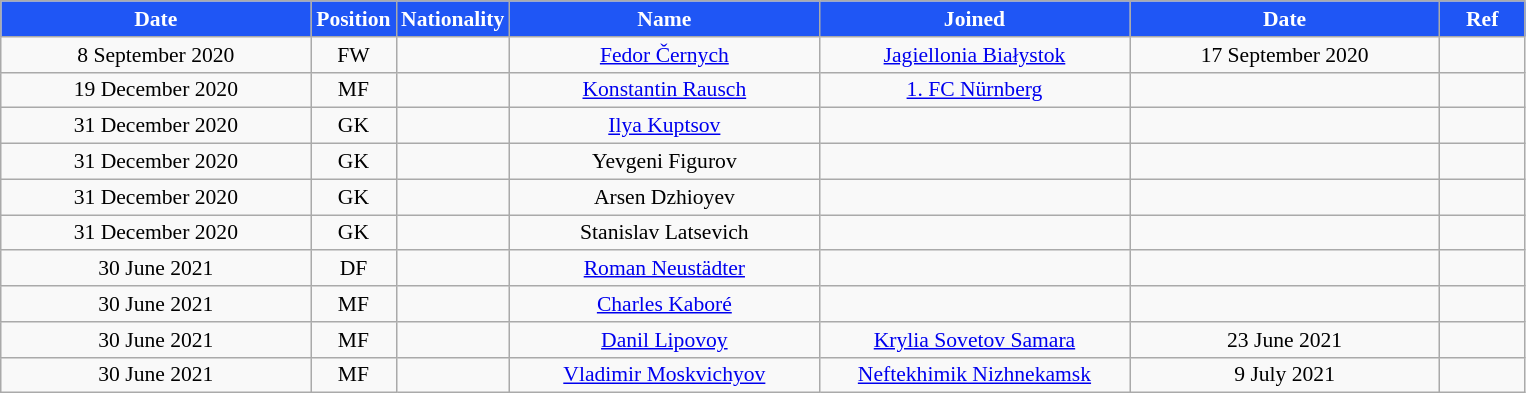<table class="wikitable"  style="text-align:center; font-size:90%; ">
<tr>
<th style="background:#1F56F5; color:white; width:200px;">Date</th>
<th style="background:#1F56F5; color:white; width:50px;">Position</th>
<th style="background:#1F56F5; color:white; width:50px;">Nationality</th>
<th style="background:#1F56F5; color:white; width:200px;">Name</th>
<th style="background:#1F56F5; color:white; width:200px;">Joined</th>
<th style="background:#1F56F5; color:white; width:200px;">Date</th>
<th style="background:#1F56F5; color:white; width:50px;">Ref</th>
</tr>
<tr>
<td>8 September 2020</td>
<td>FW</td>
<td></td>
<td><a href='#'>Fedor Černych</a></td>
<td><a href='#'>Jagiellonia Białystok</a></td>
<td>17 September 2020</td>
<td></td>
</tr>
<tr>
<td>19 December 2020</td>
<td>MF</td>
<td></td>
<td><a href='#'>Konstantin Rausch</a></td>
<td><a href='#'>1. FC Nürnberg</a></td>
<td></td>
<td></td>
</tr>
<tr>
<td>31 December 2020</td>
<td>GK</td>
<td></td>
<td><a href='#'>Ilya Kuptsov</a></td>
<td></td>
<td></td>
<td></td>
</tr>
<tr>
<td>31 December 2020</td>
<td>GK</td>
<td></td>
<td>Yevgeni Figurov</td>
<td></td>
<td></td>
<td></td>
</tr>
<tr>
<td>31 December 2020</td>
<td>GK</td>
<td></td>
<td>Arsen Dzhioyev</td>
<td></td>
<td></td>
<td></td>
</tr>
<tr>
<td>31 December 2020</td>
<td>GK</td>
<td></td>
<td>Stanislav Latsevich</td>
<td></td>
<td></td>
<td></td>
</tr>
<tr>
<td>30 June 2021</td>
<td>DF</td>
<td></td>
<td><a href='#'>Roman Neustädter</a></td>
<td></td>
<td></td>
<td></td>
</tr>
<tr>
<td>30 June 2021</td>
<td>MF</td>
<td></td>
<td><a href='#'>Charles Kaboré</a></td>
<td></td>
<td></td>
<td></td>
</tr>
<tr>
<td>30 June 2021</td>
<td>MF</td>
<td></td>
<td><a href='#'>Danil Lipovoy</a></td>
<td><a href='#'>Krylia Sovetov Samara</a></td>
<td>23 June 2021</td>
<td></td>
</tr>
<tr>
<td>30 June 2021</td>
<td>MF</td>
<td></td>
<td><a href='#'>Vladimir Moskvichyov</a></td>
<td><a href='#'>Neftekhimik Nizhnekamsk</a></td>
<td>9 July 2021</td>
<td></td>
</tr>
</table>
